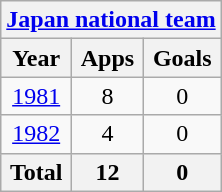<table class="wikitable" style="text-align:center">
<tr>
<th colspan=3><a href='#'>Japan national team</a></th>
</tr>
<tr>
<th>Year</th>
<th>Apps</th>
<th>Goals</th>
</tr>
<tr>
<td><a href='#'>1981</a></td>
<td>8</td>
<td>0</td>
</tr>
<tr>
<td><a href='#'>1982</a></td>
<td>4</td>
<td>0</td>
</tr>
<tr>
<th>Total</th>
<th>12</th>
<th>0</th>
</tr>
</table>
